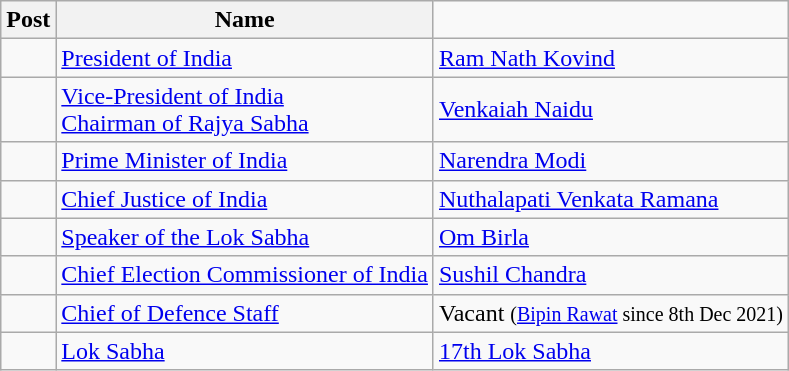<table class=wikitable>
<tr>
<th>Post</th>
<th>Name</th>
</tr>
<tr>
<td></td>
<td><a href='#'>President of India</a></td>
<td><a href='#'>Ram Nath Kovind</a></td>
</tr>
<tr>
<td></td>
<td><a href='#'>Vice-President of India</a><br><a href='#'>Chairman of Rajya Sabha</a></td>
<td><a href='#'>Venkaiah Naidu</a></td>
</tr>
<tr>
<td></td>
<td><a href='#'>Prime Minister of India</a></td>
<td><a href='#'>Narendra Modi</a></td>
</tr>
<tr>
<td></td>
<td><a href='#'>Chief Justice of India</a></td>
<td><a href='#'>Nuthalapati Venkata Ramana</a></td>
</tr>
<tr>
<td></td>
<td><a href='#'>Speaker of the Lok Sabha</a></td>
<td><a href='#'>Om Birla</a></td>
</tr>
<tr>
<td></td>
<td><a href='#'>Chief Election Commissioner of India</a></td>
<td><a href='#'>Sushil Chandra</a></td>
</tr>
<tr>
<td></td>
<td><a href='#'>Chief of Defence Staff</a></td>
<td>Vacant <small> (<a href='#'>Bipin Rawat</a> since 8th Dec 2021)</small></td>
</tr>
<tr>
<td></td>
<td><a href='#'>Lok Sabha</a></td>
<td><a href='#'>17th Lok Sabha</a></td>
</tr>
</table>
